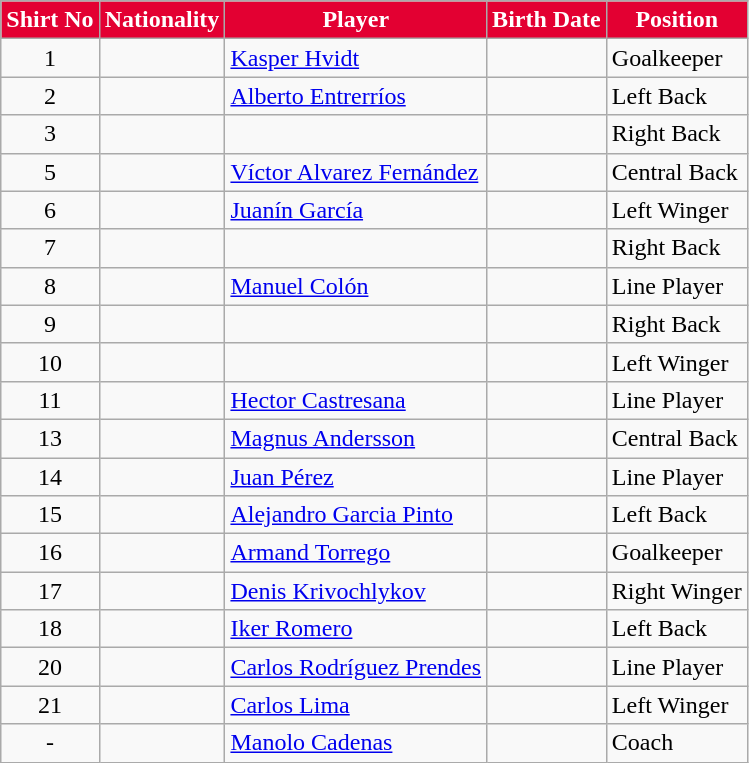<table class="wikitable">
<tr>
<th style="color:#FFFFFF; background:#E30032">Shirt No</th>
<th style="color:#FFFFFF; background:#E30032">Nationality</th>
<th style="color:#FFFFFF; background:#E30032">Player</th>
<th style="color:#FFFFFF; background:#E30032">Birth Date</th>
<th style="color:#FFFFFF; background:#E30032">Position</th>
</tr>
<tr>
<td align=center>1</td>
<td></td>
<td><a href='#'>Kasper Hvidt</a></td>
<td></td>
<td>Goalkeeper</td>
</tr>
<tr>
<td align=center>2</td>
<td></td>
<td><a href='#'>Alberto Entrerríos</a></td>
<td></td>
<td>Left Back</td>
</tr>
<tr>
<td align=center>3</td>
<td></td>
<td></td>
<td></td>
<td>Right Back</td>
</tr>
<tr>
<td align=center>5</td>
<td></td>
<td><a href='#'>Víctor Alvarez Fernández</a></td>
<td></td>
<td>Central Back</td>
</tr>
<tr>
<td align=center>6</td>
<td></td>
<td><a href='#'>Juanín García</a></td>
<td></td>
<td>Left Winger</td>
</tr>
<tr>
<td align=center>7</td>
<td></td>
<td></td>
<td></td>
<td>Right Back</td>
</tr>
<tr>
<td align=center>8</td>
<td></td>
<td><a href='#'>Manuel Colón</a></td>
<td></td>
<td>Line Player</td>
</tr>
<tr>
<td align=center>9</td>
<td></td>
<td></td>
<td></td>
<td>Right Back</td>
</tr>
<tr>
<td align=center>10</td>
<td></td>
<td></td>
<td></td>
<td>Left Winger</td>
</tr>
<tr>
<td align=center>11</td>
<td></td>
<td><a href='#'>Hector Castresana</a></td>
<td></td>
<td>Line Player</td>
</tr>
<tr>
<td align=center>13</td>
<td></td>
<td><a href='#'>Magnus Andersson</a></td>
<td></td>
<td>Central Back</td>
</tr>
<tr>
<td align=center>14</td>
<td></td>
<td><a href='#'>Juan Pérez</a></td>
<td></td>
<td>Line Player</td>
</tr>
<tr>
<td align=center>15</td>
<td></td>
<td><a href='#'>Alejandro Garcia Pinto</a></td>
<td></td>
<td>Left Back</td>
</tr>
<tr>
<td align=center>16</td>
<td></td>
<td><a href='#'>Armand Torrego</a></td>
<td></td>
<td>Goalkeeper</td>
</tr>
<tr>
<td align=center>17</td>
<td></td>
<td><a href='#'>Denis Krivochlykov</a></td>
<td></td>
<td>Right Winger</td>
</tr>
<tr>
<td align=center>18</td>
<td></td>
<td><a href='#'>Iker Romero</a></td>
<td></td>
<td>Left Back</td>
</tr>
<tr>
<td align=center>20</td>
<td></td>
<td><a href='#'>Carlos Rodríguez Prendes</a></td>
<td></td>
<td>Line Player</td>
</tr>
<tr>
<td align=center>21</td>
<td></td>
<td><a href='#'>Carlos Lima</a></td>
<td></td>
<td>Left Winger</td>
</tr>
<tr>
<td align=center>-</td>
<td></td>
<td><a href='#'>Manolo Cadenas</a></td>
<td></td>
<td>Coach</td>
</tr>
</table>
